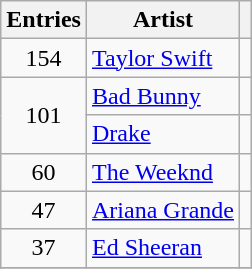<table class="wikitable sortable" >
<tr>
<th>Entries</th>
<th>Artist</th>
<th class="unsortable"></th>
</tr>
<tr>
<td style="text-align:center;">154</td>
<td><a href='#'>Taylor Swift</a></td>
<td></td>
</tr>
<tr>
<td rowspan="2" style="text-align:center;">101</td>
<td><a href='#'>Bad Bunny</a></td>
<td></td>
</tr>
<tr>
<td><a href='#'>Drake</a></td>
<td></td>
</tr>
<tr>
<td style="text-align:center;">60</td>
<td><a href='#'>The Weeknd</a></td>
<td></td>
</tr>
<tr>
<td style="text-align:center;">47</td>
<td><a href='#'>Ariana Grande</a></td>
<td></td>
</tr>
<tr>
<td style="text-align:center;">37</td>
<td><a href='#'>Ed Sheeran</a></td>
<td></td>
</tr>
<tr>
</tr>
</table>
